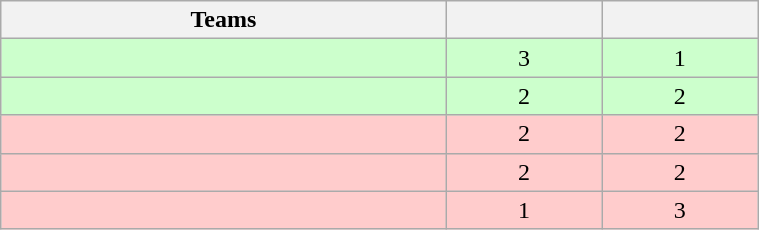<table class="wikitable" width="40%" style="text-align:center;">
<tr>
<th width="20%">Teams</th>
<th width="7%"></th>
<th width="7%"></th>
</tr>
<tr bgcolor="#cfc">
<td align=left></td>
<td>3</td>
<td>1</td>
</tr>
<tr bgcolor="#cfc">
<td align=left></td>
<td>2</td>
<td>2</td>
</tr>
<tr bgcolor="#fcc">
<td align=left></td>
<td>2</td>
<td>2</td>
</tr>
<tr bgcolor="#fcc">
<td align=left></td>
<td>2</td>
<td>2</td>
</tr>
<tr bgcolor="#fcc">
<td align=left></td>
<td>1</td>
<td>3</td>
</tr>
</table>
